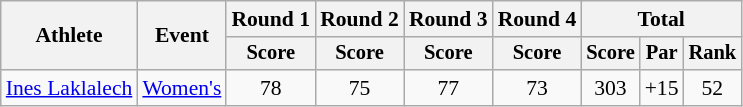<table class=wikitable style=font-size:90%;text-align:center>
<tr>
<th rowspan=2>Athlete</th>
<th rowspan=2>Event</th>
<th>Round 1</th>
<th>Round 2</th>
<th>Round 3</th>
<th>Round 4</th>
<th colspan=3>Total</th>
</tr>
<tr style=font-size:95%>
<th>Score</th>
<th>Score</th>
<th>Score</th>
<th>Score</th>
<th>Score</th>
<th>Par</th>
<th>Rank</th>
</tr>
<tr align=center>
<td align=left><a href='#'>Ines Laklalech</a></td>
<td align="left"><a href='#'>Women's</a></td>
<td>78</td>
<td>75</td>
<td>77</td>
<td>73</td>
<td>303</td>
<td>+15</td>
<td>52</td>
</tr>
</table>
